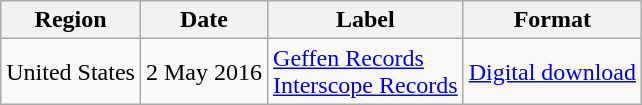<table class=wikitable>
<tr>
<th>Region</th>
<th>Date</th>
<th>Label</th>
<th>Format</th>
</tr>
<tr>
<td>United States</td>
<td>2 May 2016</td>
<td><a href='#'>Geffen Records</a><br><a href='#'>Interscope Records</a></td>
<td><a href='#'>Digital download</a></td>
</tr>
</table>
